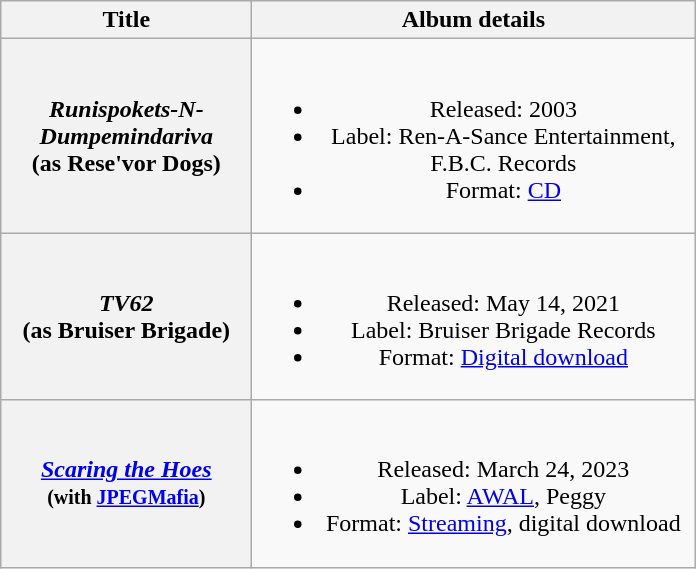<table class="wikitable plainrowheaders" style="text-align:center;">
<tr>
<th scope="col" style="width:10em;">Title</th>
<th scope="col" style="width:18em;">Album details</th>
</tr>
<tr>
<th scope="row"><em>Runispokets-N-Dumpemindariva</em><br><span>(as Rese'vor Dogs)</span></th>
<td><br><ul><li>Released: 2003</li><li>Label: Ren-A-Sance Entertainment, F.B.C. Records</li><li>Format: <a href='#'>CD</a></li></ul></td>
</tr>
<tr>
<th scope="row"><em>TV62</em><br><span>(as Bruiser Brigade)</span></th>
<td><br><ul><li>Released: May 14, 2021</li><li>Label: Bruiser Brigade Records</li><li>Format: <a href='#'>Digital download</a></li></ul></td>
</tr>
<tr>
<th scope="row"><em><a href='#'>Scaring the Hoes</a></em><br><small>(with <a href='#'>JPEGMafia</a>)</small></th>
<td><br><ul><li>Released: March 24, 2023</li><li>Label: <a href='#'>AWAL</a>, Peggy</li><li>Format: <a href='#'>Streaming</a>, digital download</li></ul></td>
</tr>
</table>
